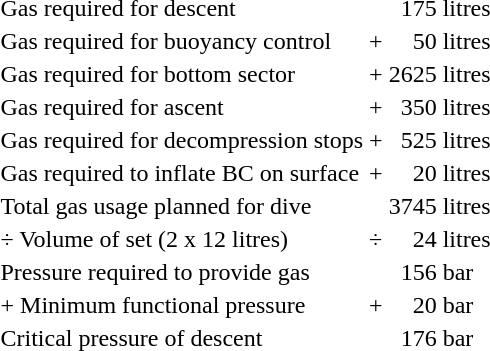<table>
<tr>
<td>Gas required for descent</td>
<td></td>
<td align="right">175</td>
<td>litres</td>
</tr>
<tr>
<td>Gas required for buoyancy control</td>
<td>+</td>
<td align="right">50</td>
<td>litres</td>
</tr>
<tr>
<td>Gas required for bottom sector</td>
<td>+</td>
<td align="right">2625</td>
<td>litres</td>
</tr>
<tr>
<td>Gas required for ascent</td>
<td>+</td>
<td align="right">350</td>
<td>litres</td>
</tr>
<tr>
<td>Gas required for decompression stops</td>
<td>+</td>
<td align="right">525</td>
<td>litres</td>
</tr>
<tr>
<td>Gas required to inflate BC on surface</td>
<td>+</td>
<td align="right">20</td>
<td>litres</td>
</tr>
<tr>
<td>Total gas usage planned for dive</td>
<td></td>
<td align="right">3745</td>
<td>litres</td>
</tr>
<tr>
<td>÷ Volume of set (2 x 12 litres)</td>
<td>÷</td>
<td align="right">24</td>
<td>litres</td>
</tr>
<tr>
<td>Pressure required to provide gas</td>
<td></td>
<td align="right">156</td>
<td>bar</td>
</tr>
<tr>
<td>+ Minimum functional pressure</td>
<td>+</td>
<td align="right">20</td>
<td>bar</td>
</tr>
<tr>
<td>Critical pressure of descent</td>
<td></td>
<td align="right">176</td>
<td>bar</td>
</tr>
</table>
